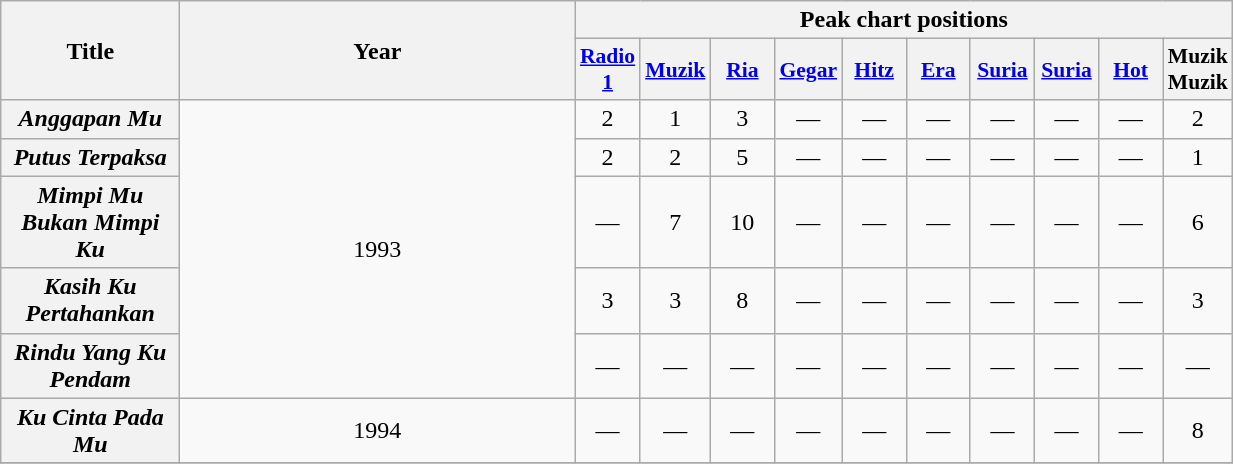<table class="wikitable plainrowheaders" style="text-align:center;">
<tr>
<th scope="col" rowspan="2" style="width:7em;">Title</th>
<th scope="col" rowspan="2" style="width:16em;">Year</th>
<th scope="col" colspan="10">Peak chart positions</th>
</tr>
<tr>
<th scope="col" style="width:2.5em;font-size:90%;"><a href='#'>Radio 1</a></th>
<th scope="col" style="width:2.5em;font-size:90%;"><a href='#'>Muzik</a></th>
<th scope="col" style="width:2.5em;font-size:90%;"><a href='#'>Ria</a></th>
<th scope="col" style="width:2.5em;font-size:90%;"><a href='#'>Gegar</a></th>
<th scope="col" style="width:2.5em;font-size:90%;"><a href='#'>Hitz</a></th>
<th scope="col" style="width:2.5em;font-size:90%;"><a href='#'>Era</a></th>
<th scope="col" style="width:2.5em;font-size:90%;"><a href='#'>Suria</a></th>
<th scope="col" style="width:2.5em;font-size:90%;"><a href='#'>Suria</a></th>
<th scope="col" style="width:2.5em;font-size:90%;"><a href='#'>Hot</a></th>
<th scope="col" style="width:2.5em;font-size:90%;">Muzik Muzik</th>
</tr>
<tr>
<th scope="row"><em>Anggapan Mu</em></th>
<td rowspan="5">1993</td>
<td>2</td>
<td>1</td>
<td>3</td>
<td>—</td>
<td>—</td>
<td>—</td>
<td>—</td>
<td>—</td>
<td>—</td>
<td>2</td>
</tr>
<tr>
<th scope="row"><em>Putus Terpaksa</em></th>
<td>2</td>
<td>2</td>
<td>5</td>
<td>—</td>
<td>—</td>
<td>—</td>
<td>—</td>
<td>—</td>
<td>—</td>
<td>1</td>
</tr>
<tr>
<th scope="row"><em>Mimpi Mu Bukan Mimpi Ku</em></th>
<td>—</td>
<td>7</td>
<td>10</td>
<td>—</td>
<td>—</td>
<td>—</td>
<td>—</td>
<td>—</td>
<td>—</td>
<td>6</td>
</tr>
<tr>
<th scope="row"><em>Kasih Ku Pertahankan</em></th>
<td>3</td>
<td>3</td>
<td>8</td>
<td>—</td>
<td>—</td>
<td>—</td>
<td>—</td>
<td>—</td>
<td>—</td>
<td>3</td>
</tr>
<tr>
<th scope="row"><em>Rindu Yang Ku Pendam</em></th>
<td>—</td>
<td>—</td>
<td>—</td>
<td>—</td>
<td>—</td>
<td>—</td>
<td>—</td>
<td>—</td>
<td>—</td>
<td>—</td>
</tr>
<tr>
<th scope="row"><em>Ku Cinta Pada Mu</em></th>
<td>1994</td>
<td>—</td>
<td>—</td>
<td>—</td>
<td>—</td>
<td>—</td>
<td>—</td>
<td>—</td>
<td>—</td>
<td>—</td>
<td>8</td>
</tr>
<tr>
</tr>
</table>
